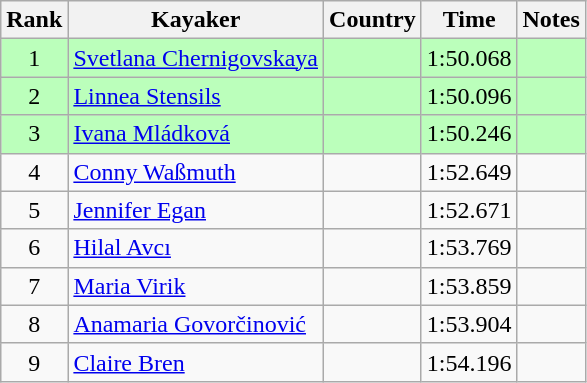<table class="wikitable" style="text-align:center">
<tr>
<th>Rank</th>
<th>Kayaker</th>
<th>Country</th>
<th>Time</th>
<th>Notes</th>
</tr>
<tr bgcolor=bbffbb>
<td>1</td>
<td align="left"><a href='#'>Svetlana Chernigovskaya</a></td>
<td align="left"></td>
<td>1:50.068</td>
<td></td>
</tr>
<tr bgcolor=bbffbb>
<td>2</td>
<td align="left"><a href='#'>Linnea Stensils</a></td>
<td align="left"></td>
<td>1:50.096</td>
<td></td>
</tr>
<tr bgcolor=bbffbb>
<td>3</td>
<td align="left"><a href='#'>Ivana Mládková</a></td>
<td align="left"></td>
<td>1:50.246</td>
<td></td>
</tr>
<tr>
<td>4</td>
<td align="left"><a href='#'>Conny Waßmuth</a></td>
<td align="left"></td>
<td>1:52.649</td>
<td></td>
</tr>
<tr>
<td>5</td>
<td align="left"><a href='#'>Jennifer Egan</a></td>
<td align="left"></td>
<td>1:52.671</td>
<td></td>
</tr>
<tr>
<td>6</td>
<td align="left"><a href='#'>Hilal Avcı</a></td>
<td align="left"></td>
<td>1:53.769</td>
<td></td>
</tr>
<tr>
<td>7</td>
<td align="left"><a href='#'>Maria Virik</a></td>
<td align="left"></td>
<td>1:53.859</td>
<td></td>
</tr>
<tr>
<td>8</td>
<td align="left"><a href='#'>Anamaria Govorčinović</a></td>
<td align="left"></td>
<td>1:53.904</td>
<td></td>
</tr>
<tr>
<td>9</td>
<td align="left"><a href='#'>Claire Bren</a></td>
<td align="left"></td>
<td>1:54.196</td>
<td></td>
</tr>
</table>
